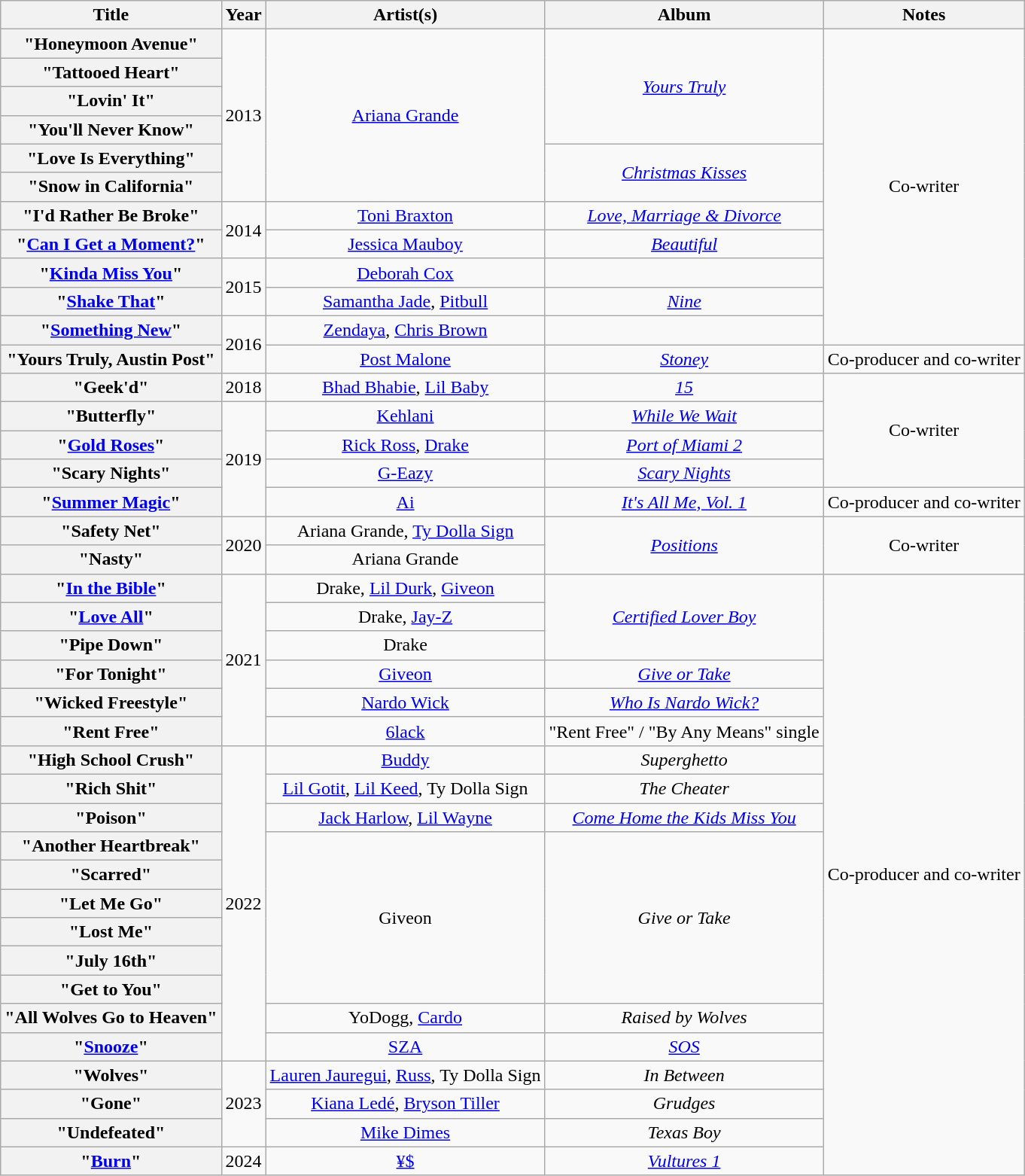<table class="wikitable mw-collapsible plainrowheaders" style="text-align:center;">
<tr>
<th scope="col">Title</th>
<th scope="col">Year</th>
<th scope="col">Artist(s)</th>
<th scope="col">Album</th>
<th scope="col">Notes</th>
</tr>
<tr>
<th scope="row">"Honeymoon Avenue"</th>
<td rowspan="6">2013</td>
<td rowspan="6"><a href='#'>Ariana Grande</a></td>
<td rowspan="4"><em><a href='#'>Yours Truly</a></em></td>
<td rowspan="11">Co-writer</td>
</tr>
<tr>
<th scope="row">"Tattooed Heart"</th>
</tr>
<tr>
<th scope="row">"Lovin' It"</th>
</tr>
<tr>
<th scope="row">"You'll Never Know"</th>
</tr>
<tr>
<th scope="row">"Love Is Everything"</th>
<td rowspan="2"><em><a href='#'>Christmas Kisses</a></em></td>
</tr>
<tr>
<th scope="row">"Snow in California"</th>
</tr>
<tr>
<th scope="row">"I'd Rather Be Broke"</th>
<td rowspan="2">2014</td>
<td><a href='#'>Toni Braxton</a></td>
<td><em><a href='#'>Love, Marriage & Divorce</a></em></td>
</tr>
<tr>
<th scope="row">"<a href='#'>Can I Get a Moment?</a>"</th>
<td><a href='#'>Jessica Mauboy</a></td>
<td><em><a href='#'>Beautiful</a></em></td>
</tr>
<tr>
<th scope="row">"<a href='#'>Kinda Miss You</a>"</th>
<td rowspan="2">2015</td>
<td><a href='#'>Deborah Cox</a></td>
<td></td>
</tr>
<tr>
<th scope="row">"<a href='#'>Shake That</a>"</th>
<td><a href='#'>Samantha Jade</a>, <a href='#'>Pitbull</a></td>
<td><em><a href='#'>Nine</a></em></td>
</tr>
<tr>
<th scope="row">"<a href='#'>Something New</a>"</th>
<td rowspan="2">2016</td>
<td><a href='#'>Zendaya</a>, <a href='#'>Chris Brown</a></td>
<td></td>
</tr>
<tr>
<th scope="row">"Yours Truly, Austin Post"</th>
<td><a href='#'>Post Malone</a></td>
<td><em><a href='#'>Stoney</a></em></td>
<td>Co-producer and co-writer</td>
</tr>
<tr>
<th scope="row">"Geek'd"</th>
<td>2018</td>
<td><a href='#'>Bhad Bhabie</a>, <a href='#'>Lil Baby</a></td>
<td><em><a href='#'>15</a></em></td>
<td rowspan="4">Co-writer</td>
</tr>
<tr>
<th scope="row">"Butterfly"</th>
<td rowspan="4">2019</td>
<td><a href='#'>Kehlani</a></td>
<td><em><a href='#'>While We Wait</a></em></td>
</tr>
<tr>
<th scope="row">"<a href='#'>Gold Roses</a>"</th>
<td><a href='#'>Rick Ross</a>, <a href='#'>Drake</a></td>
<td><em><a href='#'>Port of Miami 2</a></em></td>
</tr>
<tr>
<th scope="row">"Scary Nights"</th>
<td><a href='#'>G-Eazy</a></td>
<td><em><a href='#'>Scary Nights</a></em></td>
</tr>
<tr>
<th scope="row">"<a href='#'>Summer Magic</a>"</th>
<td><a href='#'>Ai</a></td>
<td><em><a href='#'>It's All Me, Vol. 1</a></em></td>
<td>Co-producer and co-writer</td>
</tr>
<tr>
<th scope="row">"Safety Net"</th>
<td rowspan="2">2020</td>
<td>Ariana Grande, <a href='#'>Ty Dolla Sign</a></td>
<td rowspan="2"><em><a href='#'>Positions</a></em></td>
<td rowspan="2">Co-writer</td>
</tr>
<tr>
<th scope="row">"Nasty"</th>
<td>Ariana Grande</td>
</tr>
<tr>
<th scope="row">"<a href='#'>In the Bible</a>"</th>
<td rowspan="6">2021</td>
<td>Drake, <a href='#'>Lil Durk</a>, <a href='#'>Giveon</a></td>
<td rowspan="3"><em><a href='#'>Certified Lover Boy</a></em></td>
<td rowspan="21">Co-producer and co-writer</td>
</tr>
<tr>
<th scope="row">"<a href='#'>Love All</a>"</th>
<td>Drake, <a href='#'>Jay-Z</a></td>
</tr>
<tr>
<th scope="row">"Pipe Down"</th>
<td>Drake</td>
</tr>
<tr>
<th scope="row">"For Tonight"</th>
<td><a href='#'>Giveon</a></td>
<td><em><a href='#'>Give or Take</a></em></td>
</tr>
<tr>
<th scope="row">"Wicked Freestyle"</th>
<td><a href='#'>Nardo Wick</a></td>
<td><em><a href='#'>Who Is Nardo Wick?</a></em></td>
</tr>
<tr>
<th scope="row">"Rent Free"</th>
<td><a href='#'>6lack</a></td>
<td>"Rent Free" / "By Any Means" single</td>
</tr>
<tr>
<th scope="row">"High School Crush"</th>
<td rowspan="11">2022</td>
<td><a href='#'>Buddy</a></td>
<td><em>Superghetto</em></td>
</tr>
<tr>
<th scope="row">"Rich Shit"</th>
<td><a href='#'>Lil Gotit</a>, <a href='#'>Lil Keed</a>, Ty Dolla Sign</td>
<td><em>The Cheater</em></td>
</tr>
<tr>
<th scope="row">"Poison"</th>
<td><a href='#'>Jack Harlow</a>, <a href='#'>Lil Wayne</a></td>
<td><em><a href='#'>Come Home the Kids Miss You</a></em></td>
</tr>
<tr>
<th scope="row">"Another Heartbreak"</th>
<td rowspan="6">Giveon</td>
<td rowspan="6"><em>Give or Take</em></td>
</tr>
<tr>
<th scope="row">"Scarred"</th>
</tr>
<tr>
<th scope="row">"Let Me Go"</th>
</tr>
<tr>
<th scope="row">"Lost Me"</th>
</tr>
<tr>
<th scope="row">"July 16th"</th>
</tr>
<tr>
<th scope="row">"Get to You"</th>
</tr>
<tr>
<th scope="row">"All Wolves Go to Heaven"</th>
<td>YoDogg, <a href='#'>Cardo</a></td>
<td><em>Raised by Wolves</em></td>
</tr>
<tr>
<th scope="row">"<a href='#'>Snooze</a>"</th>
<td><a href='#'>SZA</a></td>
<td><em><a href='#'>SOS</a></em></td>
</tr>
<tr>
<th scope="row">"Wolves"</th>
<td rowspan="3">2023</td>
<td><a href='#'>Lauren Jauregui</a>, <a href='#'>Russ</a>, Ty Dolla Sign</td>
<td><em>In Between</em></td>
</tr>
<tr>
<th scope="row">"Gone"</th>
<td><a href='#'>Kiana Ledé</a>, <a href='#'>Bryson Tiller</a></td>
<td><em>Grudges</em></td>
</tr>
<tr>
<th scope="row">"Undefeated"</th>
<td><a href='#'>Mike Dimes</a></td>
<td><em>Texas Boy</em></td>
</tr>
<tr>
<th scope="row">"<a href='#'>Burn</a>"</th>
<td rowspan="2">2024</td>
<td><a href='#'>¥$</a></td>
<td><em><a href='#'>Vultures 1</a></em></td>
</tr>
</table>
